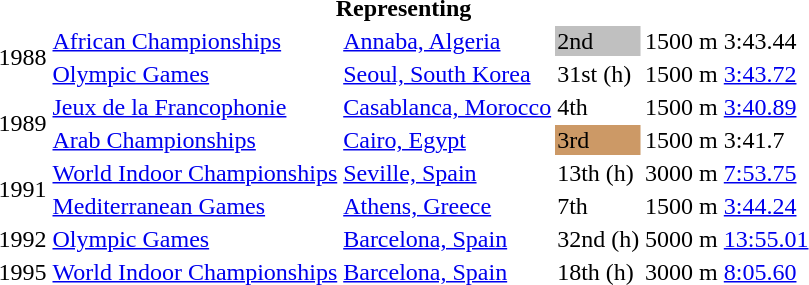<table>
<tr>
<th colspan="6">Representing </th>
</tr>
<tr>
<td rowspan=2>1988</td>
<td><a href='#'>African Championships</a></td>
<td><a href='#'>Annaba, Algeria</a></td>
<td bgcolor=silver>2nd</td>
<td>1500 m</td>
<td>3:43.44</td>
</tr>
<tr>
<td><a href='#'>Olympic Games</a></td>
<td><a href='#'>Seoul, South Korea</a></td>
<td>31st (h)</td>
<td>1500 m</td>
<td><a href='#'>3:43.72</a></td>
</tr>
<tr>
<td rowspan=2>1989</td>
<td><a href='#'>Jeux de la Francophonie</a></td>
<td><a href='#'>Casablanca, Morocco</a></td>
<td>4th</td>
<td>1500 m</td>
<td><a href='#'>3:40.89</a></td>
</tr>
<tr>
<td><a href='#'>Arab Championships</a></td>
<td><a href='#'>Cairo, Egypt</a></td>
<td bgcolor=cc9966>3rd</td>
<td>1500 m</td>
<td>3:41.7</td>
</tr>
<tr>
<td rowspan=2>1991</td>
<td><a href='#'>World Indoor Championships</a></td>
<td><a href='#'>Seville, Spain</a></td>
<td>13th (h)</td>
<td>3000 m</td>
<td><a href='#'>7:53.75</a></td>
</tr>
<tr>
<td><a href='#'>Mediterranean Games</a></td>
<td><a href='#'>Athens, Greece</a></td>
<td>7th</td>
<td>1500 m</td>
<td><a href='#'>3:44.24</a></td>
</tr>
<tr>
<td>1992</td>
<td><a href='#'>Olympic Games</a></td>
<td><a href='#'>Barcelona, Spain</a></td>
<td>32nd (h)</td>
<td>5000 m</td>
<td><a href='#'>13:55.01</a></td>
</tr>
<tr>
<td>1995</td>
<td><a href='#'>World Indoor Championships</a></td>
<td><a href='#'>Barcelona, Spain</a></td>
<td>18th (h)</td>
<td>3000 m</td>
<td><a href='#'>8:05.60</a></td>
</tr>
</table>
